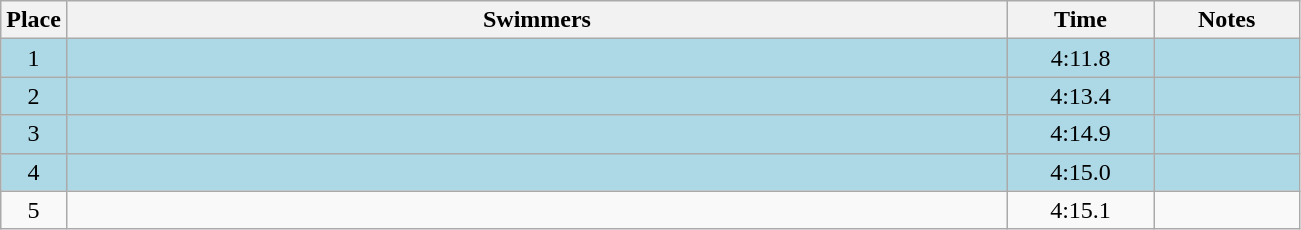<table class=wikitable style="text-align:center">
<tr>
<th>Place</th>
<th width=620>Swimmers</th>
<th width=90>Time</th>
<th width=90>Notes</th>
</tr>
<tr bgcolor=lightblue>
<td>1</td>
<td align=left></td>
<td>4:11.8</td>
<td></td>
</tr>
<tr bgcolor=lightblue>
<td>2</td>
<td align=left></td>
<td>4:13.4</td>
<td></td>
</tr>
<tr bgcolor=lightblue>
<td>3</td>
<td align=left></td>
<td>4:14.9</td>
<td></td>
</tr>
<tr bgcolor=lightblue>
<td>4</td>
<td align=left></td>
<td>4:15.0</td>
<td></td>
</tr>
<tr>
<td>5</td>
<td align=left></td>
<td>4:15.1</td>
<td></td>
</tr>
</table>
